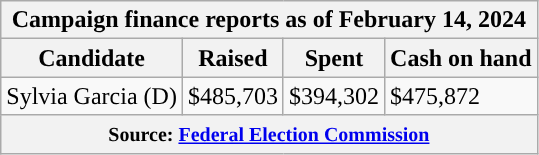<table class="wikitable sortable">
<tr>
<th colspan=4>Campaign finance reports as of February 14, 2024</th>
</tr>
<tr style="text-align:center;">
<th>Candidate</th>
<th>Raised</th>
<th>Spent</th>
<th>Cash on hand</th>
</tr>
<tr>
<td style="color:black;background-color:">Sylvia Garcia (D)</td>
<td>$485,703</td>
<td>$394,302</td>
<td>$475,872</td>
</tr>
<tr>
<th colspan="4"><small>Source: <a href='#'>Federal Election Commission</a></small></th>
</tr>
</table>
